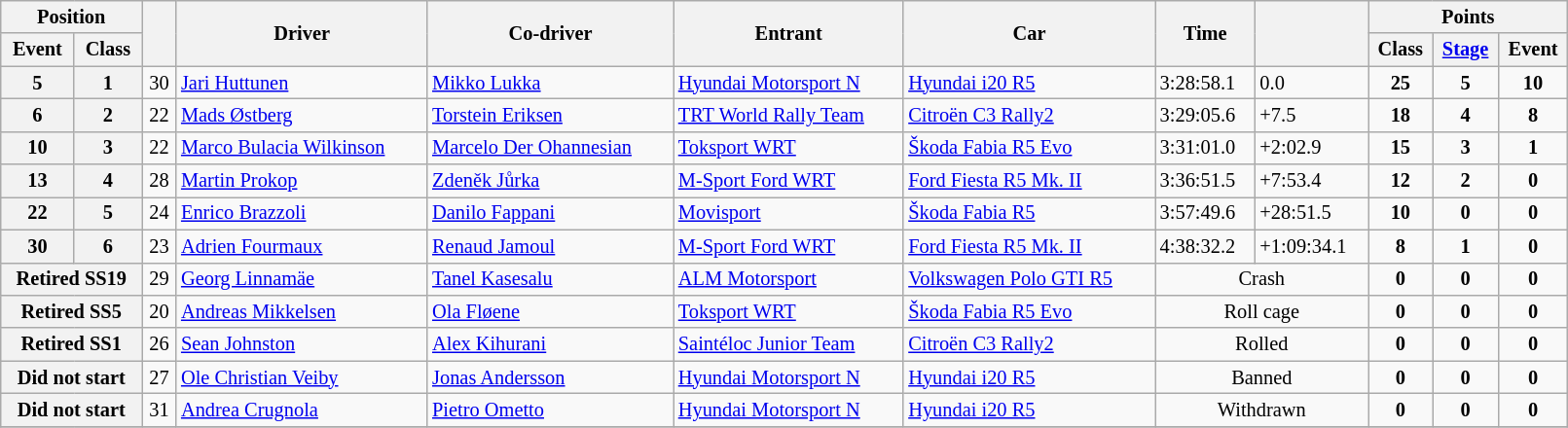<table class="wikitable" width=85% style="font-size: 85%;">
<tr>
<th colspan="2">Position</th>
<th rowspan="2"></th>
<th rowspan="2">Driver</th>
<th rowspan="2">Co-driver</th>
<th rowspan="2">Entrant</th>
<th rowspan="2">Car</th>
<th rowspan="2">Time</th>
<th rowspan="2"></th>
<th colspan="3">Points</th>
</tr>
<tr>
<th>Event</th>
<th>Class</th>
<th>Class</th>
<th><a href='#'>Stage</a></th>
<th>Event</th>
</tr>
<tr>
<th>5</th>
<th>1</th>
<td align="center">30</td>
<td><a href='#'>Jari Huttunen</a></td>
<td><a href='#'>Mikko Lukka</a></td>
<td><a href='#'>Hyundai Motorsport N</a></td>
<td><a href='#'>Hyundai i20 R5</a></td>
<td>3:28:58.1</td>
<td>0.0</td>
<td align="center"><strong>25</strong></td>
<td align="center"><strong>5</strong></td>
<td align="center"><strong>10</strong></td>
</tr>
<tr>
<th>6</th>
<th>2</th>
<td align="center">22</td>
<td><a href='#'>Mads Østberg</a></td>
<td><a href='#'>Torstein Eriksen</a></td>
<td><a href='#'>TRT World Rally Team</a></td>
<td><a href='#'>Citroën C3 Rally2</a></td>
<td>3:29:05.6</td>
<td>+7.5</td>
<td align="center"><strong>18</strong></td>
<td align="center"><strong>4</strong></td>
<td align="center"><strong>8</strong></td>
</tr>
<tr>
<th>10</th>
<th>3</th>
<td align="center">22</td>
<td><a href='#'>Marco Bulacia Wilkinson</a></td>
<td><a href='#'>Marcelo Der Ohannesian</a></td>
<td><a href='#'>Toksport WRT</a></td>
<td><a href='#'>Škoda Fabia R5 Evo</a></td>
<td>3:31:01.0</td>
<td>+2:02.9</td>
<td align="center"><strong>15</strong></td>
<td align="center"><strong>3</strong></td>
<td align="center"><strong>1</strong></td>
</tr>
<tr>
<th>13</th>
<th>4</th>
<td align="center">28</td>
<td><a href='#'>Martin Prokop</a></td>
<td><a href='#'>Zdeněk Jůrka</a></td>
<td><a href='#'>M-Sport Ford WRT</a></td>
<td><a href='#'>Ford Fiesta R5 Mk. II</a></td>
<td>3:36:51.5</td>
<td>+7:53.4</td>
<td align="center"><strong>12</strong></td>
<td align="center"><strong>2</strong></td>
<td align="center"><strong>0</strong></td>
</tr>
<tr>
<th>22</th>
<th>5</th>
<td align="center">24</td>
<td><a href='#'>Enrico Brazzoli</a></td>
<td><a href='#'>Danilo Fappani</a></td>
<td><a href='#'>Movisport</a></td>
<td><a href='#'>Škoda Fabia R5</a></td>
<td>3:57:49.6</td>
<td>+28:51.5</td>
<td align="center"><strong>10</strong></td>
<td align="center"><strong>0</strong></td>
<td align="center"><strong>0</strong></td>
</tr>
<tr>
<th>30</th>
<th>6</th>
<td align="center">23</td>
<td><a href='#'>Adrien Fourmaux</a></td>
<td><a href='#'>Renaud Jamoul</a></td>
<td><a href='#'>M-Sport Ford WRT</a></td>
<td><a href='#'>Ford Fiesta R5 Mk. II</a></td>
<td>4:38:32.2</td>
<td>+1:09:34.1</td>
<td align="center"><strong>8</strong></td>
<td align="center"><strong>1</strong></td>
<td align="center"><strong>0</strong></td>
</tr>
<tr>
<th colspan="2">Retired SS19</th>
<td align="center">29</td>
<td><a href='#'>Georg Linnamäe</a></td>
<td><a href='#'>Tanel Kasesalu</a></td>
<td><a href='#'>ALM Motorsport</a></td>
<td><a href='#'>Volkswagen Polo GTI R5</a></td>
<td colspan="2" align="center">Crash</td>
<td align="center"><strong>0</strong></td>
<td align="center"><strong>0</strong></td>
<td align="center"><strong>0</strong></td>
</tr>
<tr>
<th colspan="2">Retired SS5</th>
<td align="center">20</td>
<td><a href='#'>Andreas Mikkelsen</a></td>
<td><a href='#'>Ola Fløene</a></td>
<td><a href='#'>Toksport WRT</a></td>
<td><a href='#'>Škoda Fabia R5 Evo</a></td>
<td colspan="2" align="center">Roll cage</td>
<td align="center"><strong>0</strong></td>
<td align="center"><strong>0</strong></td>
<td align="center"><strong>0</strong></td>
</tr>
<tr>
<th colspan="2">Retired SS1</th>
<td align="center">26</td>
<td><a href='#'>Sean Johnston</a></td>
<td><a href='#'>Alex Kihurani</a></td>
<td><a href='#'>Saintéloc Junior Team</a></td>
<td><a href='#'>Citroën C3 Rally2</a></td>
<td colspan="2" align="center">Rolled</td>
<td align="center"><strong>0</strong></td>
<td align="center"><strong>0</strong></td>
<td align="center"><strong>0</strong></td>
</tr>
<tr>
<th colspan="2">Did not start</th>
<td align="center">27</td>
<td><a href='#'>Ole Christian Veiby</a></td>
<td><a href='#'>Jonas Andersson</a></td>
<td><a href='#'>Hyundai Motorsport N</a></td>
<td><a href='#'>Hyundai i20 R5</a></td>
<td colspan="2" align="center">Banned</td>
<td align="center"><strong>0</strong></td>
<td align="center"><strong>0</strong></td>
<td align="center"><strong>0</strong></td>
</tr>
<tr>
<th colspan="2">Did not start</th>
<td align="center">31</td>
<td><a href='#'>Andrea Crugnola</a></td>
<td><a href='#'>Pietro Ometto</a></td>
<td><a href='#'>Hyundai Motorsport N</a></td>
<td><a href='#'>Hyundai i20 R5</a></td>
<td colspan="2" align="center">Withdrawn</td>
<td align="center"><strong>0</strong></td>
<td align="center"><strong>0</strong></td>
<td align="center"><strong>0</strong></td>
</tr>
<tr>
</tr>
</table>
